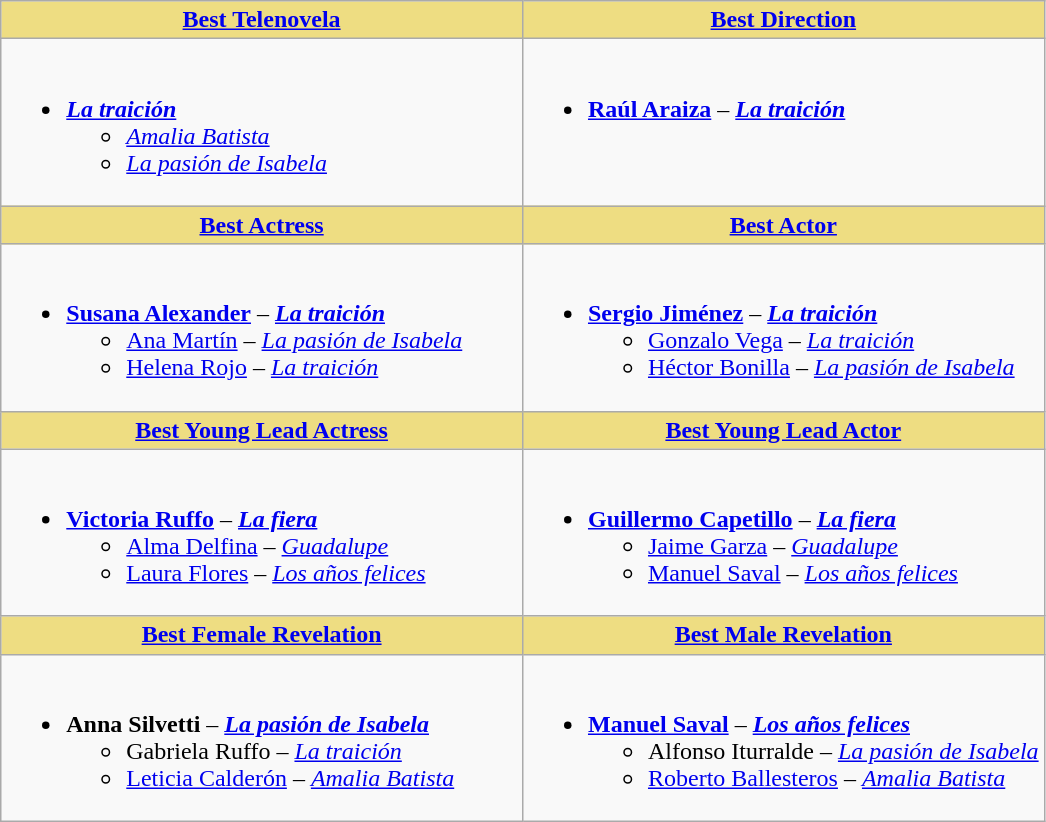<table class="wikitable">
<tr>
<th style="background:#EEDD82; width:50%"><a href='#'>Best Telenovela</a></th>
<th style="background:#EEDD82; width:50%"><a href='#'>Best Direction</a></th>
</tr>
<tr>
<td valign="top"><br><ul><li><strong><em><a href='#'>La traición</a></em></strong><ul><li><em><a href='#'>Amalia Batista</a></em></li><li><em><a href='#'>La pasión de Isabela</a></em></li></ul></li></ul></td>
<td valign="top"><br><ul><li><strong><a href='#'>Raúl Araiza</a></strong> – <strong><em><a href='#'>La traición</a></em></strong></li></ul></td>
</tr>
<tr>
<th style="background:#EEDD82; width:50%"><a href='#'>Best Actress</a></th>
<th style="background:#EEDD82; width:50%"><a href='#'>Best Actor</a></th>
</tr>
<tr>
<td valign="top"><br><ul><li><strong><a href='#'>Susana Alexander</a></strong> – <strong><em><a href='#'>La traición</a></em></strong><ul><li><a href='#'>Ana Martín</a> – <em><a href='#'>La pasión de Isabela</a></em></li><li><a href='#'>Helena Rojo</a> – <em><a href='#'>La traición</a></em></li></ul></li></ul></td>
<td valign="top"><br><ul><li><strong><a href='#'>Sergio Jiménez</a></strong> – <strong><em><a href='#'>La traición</a></em></strong><ul><li><a href='#'>Gonzalo Vega</a> – <em><a href='#'>La traición</a></em></li><li><a href='#'>Héctor Bonilla</a> – <em><a href='#'>La pasión de Isabela</a></em></li></ul></li></ul></td>
</tr>
<tr>
<th style="background:#EEDD82; width:50%"><a href='#'>Best Young Lead Actress</a></th>
<th style="background:#EEDD82; width:50%"><a href='#'>Best Young Lead Actor</a></th>
</tr>
<tr>
<td valign="top"><br><ul><li><strong><a href='#'>Victoria Ruffo</a></strong> – <strong><em><a href='#'>La fiera</a></em></strong><ul><li><a href='#'>Alma Delfina</a> – <em><a href='#'>Guadalupe</a></em></li><li><a href='#'>Laura Flores</a> – <em><a href='#'>Los años felices</a></em></li></ul></li></ul></td>
<td valign="top"><br><ul><li><strong><a href='#'>Guillermo Capetillo</a></strong> – <strong><em><a href='#'>La fiera</a></em></strong><ul><li><a href='#'>Jaime Garza</a> – <em><a href='#'>Guadalupe</a></em></li><li><a href='#'>Manuel Saval</a> – <em><a href='#'>Los años felices</a></em></li></ul></li></ul></td>
</tr>
<tr>
<th style="background:#EEDD82; width:50%"><a href='#'>Best Female Revelation</a></th>
<th style="background:#EEDD82; width:50%"><a href='#'>Best Male Revelation</a></th>
</tr>
<tr>
<td valign="top"><br><ul><li><strong>Anna Silvetti</strong> – <strong><em><a href='#'>La pasión de Isabela</a></em></strong><ul><li>Gabriela Ruffo – <em><a href='#'>La traición</a></em></li><li><a href='#'>Leticia Calderón</a> – <em><a href='#'>Amalia Batista</a></em></li></ul></li></ul></td>
<td valign="top"><br><ul><li><strong><a href='#'>Manuel Saval</a></strong> – <strong><em><a href='#'>Los años felices</a></em></strong><ul><li>Alfonso Iturralde – <em><a href='#'>La pasión de Isabela</a></em></li><li><a href='#'>Roberto Ballesteros</a> – <em><a href='#'>Amalia Batista</a></em></li></ul></li></ul></td>
</tr>
</table>
